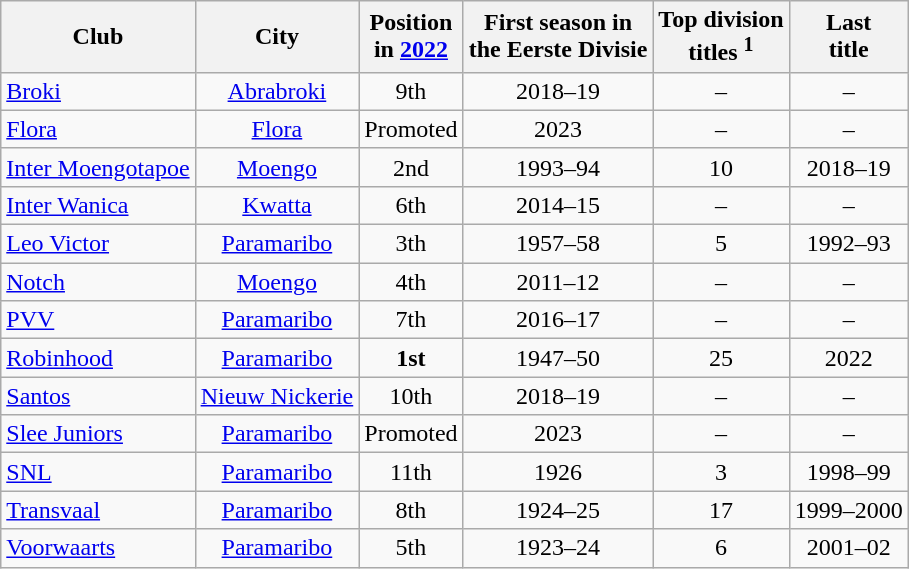<table class="wikitable sortable" style="text-align:center;">
<tr>
<th>Club<br></th>
<th>City</th>
<th>Position<br>in <a href='#'>2022</a></th>
<th>First season in <br> the Eerste Divisie</th>
<th>Top division <br> titles <sup>1</sup></th>
<th>Last <br> title</th>
</tr>
<tr>
<td style="text-align:left;"><a href='#'>Broki</a></td>
<td><a href='#'>Abrabroki</a></td>
<td>9th</td>
<td>2018–19</td>
<td>–</td>
<td>–</td>
</tr>
<tr>
<td style="text-align:left;"><a href='#'>Flora</a></td>
<td><a href='#'>Flora</a></td>
<td>Promoted</td>
<td>2023</td>
<td>–</td>
<td>–</td>
</tr>
<tr>
<td style="text-align:left;"><a href='#'>Inter Moengotapoe</a></td>
<td><a href='#'>Moengo</a></td>
<td>2nd</td>
<td>1993–94</td>
<td>10</td>
<td>2018–19</td>
</tr>
<tr>
<td style="text-align:left;"><a href='#'>Inter Wanica</a></td>
<td><a href='#'>Kwatta</a></td>
<td>6th</td>
<td>2014–15</td>
<td>–</td>
<td>–</td>
</tr>
<tr>
<td style="text-align:left;"><a href='#'>Leo Victor</a></td>
<td><a href='#'>Paramaribo</a></td>
<td>3th</td>
<td>1957–58</td>
<td>5</td>
<td>1992–93</td>
</tr>
<tr>
<td style="text-align:left;"><a href='#'>Notch</a></td>
<td><a href='#'>Moengo</a></td>
<td>4th</td>
<td>2011–12</td>
<td>–</td>
<td>–</td>
</tr>
<tr>
<td style="text-align:left;"><a href='#'>PVV</a></td>
<td><a href='#'>Paramaribo</a></td>
<td>7th</td>
<td>2016–17</td>
<td>–</td>
<td>–</td>
</tr>
<tr>
<td style="text-align:left;"><a href='#'>Robinhood</a></td>
<td><a href='#'>Paramaribo</a></td>
<td><strong>1st</strong></td>
<td>1947–50</td>
<td>25</td>
<td>2022</td>
</tr>
<tr>
<td style="text-align:left;"><a href='#'>Santos</a></td>
<td><a href='#'>Nieuw Nickerie</a></td>
<td>10th</td>
<td>2018–19</td>
<td>–</td>
<td>–</td>
</tr>
<tr>
<td style="text-align:left;"><a href='#'>Slee Juniors</a></td>
<td><a href='#'>Paramaribo</a></td>
<td>Promoted</td>
<td>2023</td>
<td>–</td>
<td>–</td>
</tr>
<tr>
<td style="text-align:left;"><a href='#'>SNL</a></td>
<td><a href='#'>Paramaribo</a></td>
<td>11th</td>
<td>1926</td>
<td>3</td>
<td>1998–99</td>
</tr>
<tr>
<td style="text-align:left;"><a href='#'>Transvaal</a></td>
<td><a href='#'>Paramaribo</a></td>
<td>8th</td>
<td>1924–25</td>
<td>17</td>
<td>1999–2000</td>
</tr>
<tr>
<td style="text-align:left;"><a href='#'>Voorwaarts</a></td>
<td><a href='#'>Paramaribo</a></td>
<td>5th</td>
<td>1923–24</td>
<td>6</td>
<td>2001–02</td>
</tr>
</table>
